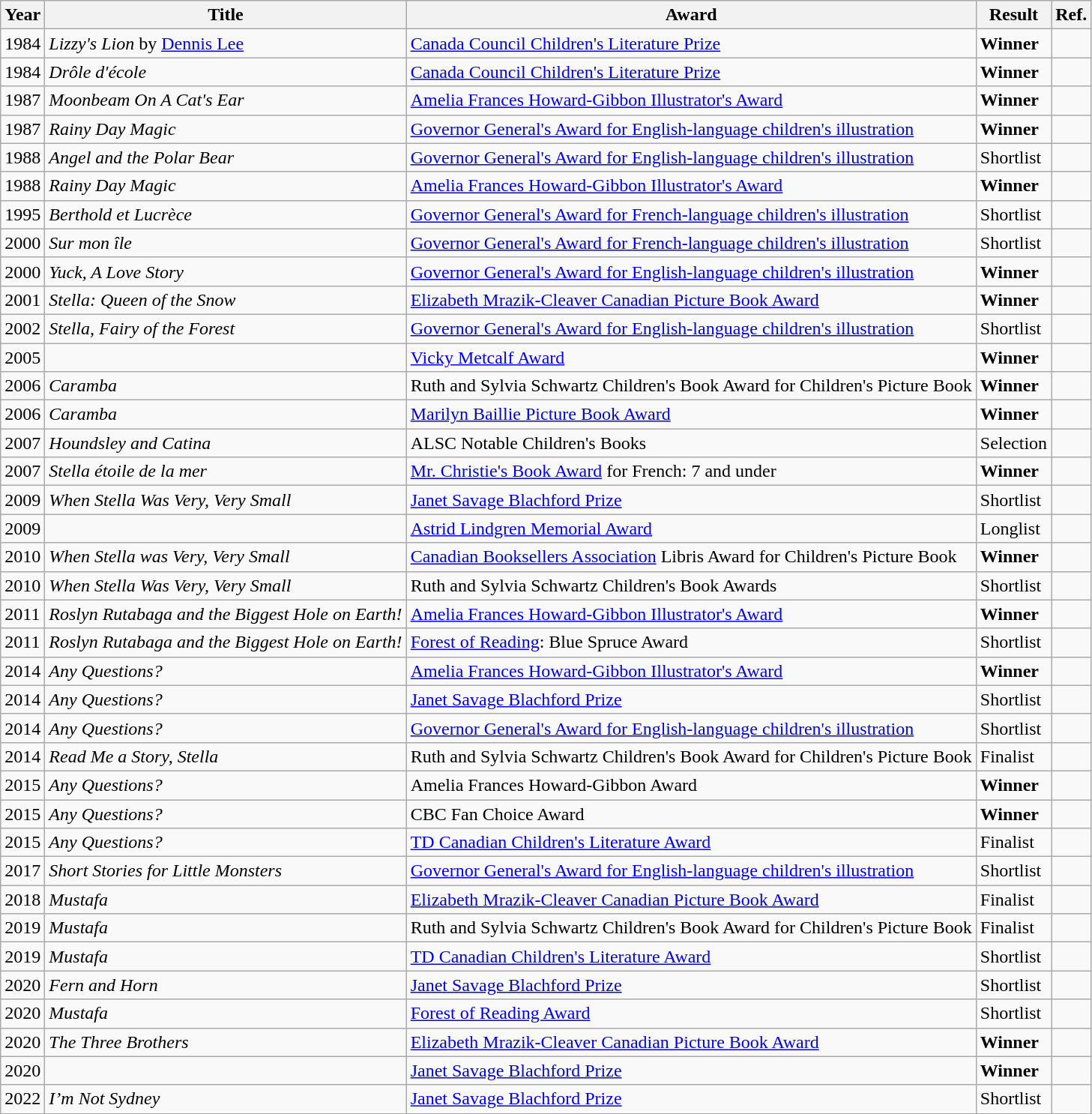<table class="wikitable">
<tr>
<th>Year</th>
<th>Title</th>
<th>Award</th>
<th>Result</th>
<th>Ref.</th>
</tr>
<tr>
<td>1984</td>
<td><em>Lizzy's Lion</em> by <a href='#'>Dennis Lee</a></td>
<td><a href='#'>Canada Council Children's Literature Prize</a></td>
<td><strong>Winner</strong></td>
<td></td>
</tr>
<tr>
<td>1984</td>
<td><em>Drôle d'école</em></td>
<td><a href='#'>Canada Council Children's Literature Prize</a></td>
<td><strong>Winner</strong></td>
<td></td>
</tr>
<tr>
<td>1987</td>
<td><em>Moonbeam On A Cat's Ear</em></td>
<td><a href='#'>Amelia Frances Howard-Gibbon Illustrator's Award</a></td>
<td><strong>Winner</strong></td>
<td></td>
</tr>
<tr>
<td>1987</td>
<td><em>Rainy Day Magic</em></td>
<td><a href='#'>Governor General's Award for English-language children's illustration</a></td>
<td><strong>Winner</strong></td>
<td></td>
</tr>
<tr>
<td>1988</td>
<td><em>Angel and the Polar Bear</em></td>
<td><a href='#'>Governor General's Award for English-language children's illustration</a></td>
<td>Shortlist</td>
<td></td>
</tr>
<tr>
<td>1988</td>
<td><em>Rainy Day Magic</em></td>
<td><a href='#'>Amelia Frances Howard-Gibbon Illustrator's Award</a></td>
<td><strong>Winner</strong></td>
<td></td>
</tr>
<tr>
<td>1995</td>
<td><em>Berthold et Lucrèce</em></td>
<td><a href='#'>Governor General's Award for French-language children's illustration</a></td>
<td>Shortlist</td>
<td></td>
</tr>
<tr>
<td>2000</td>
<td><em>Sur mon île</em></td>
<td><a href='#'>Governor General's Award for French-language children's illustration</a></td>
<td>Shortlist</td>
<td></td>
</tr>
<tr>
<td>2000</td>
<td><em>Yuck, A Love Story</em></td>
<td><a href='#'>Governor General's Award for English-language children's illustration</a></td>
<td><strong>Winner</strong></td>
<td></td>
</tr>
<tr>
<td>2001</td>
<td><em>Stella: Queen of the Snow</em></td>
<td><a href='#'>Elizabeth Mrazik-Cleaver Canadian Picture Book Award</a></td>
<td><strong>Winner</strong></td>
<td></td>
</tr>
<tr>
<td>2002</td>
<td><em>Stella, Fairy of the Forest</em></td>
<td><a href='#'>Governor General's Award for English-language children's illustration</a></td>
<td>Shortlist</td>
<td></td>
</tr>
<tr>
<td>2005</td>
<td></td>
<td><a href='#'>Vicky Metcalf Award</a></td>
<td><strong>Winner</strong></td>
<td></td>
</tr>
<tr>
<td>2006</td>
<td><em>Caramba</em></td>
<td>Ruth and Sylvia Schwartz Children's Book Award for Children's Picture Book</td>
<td><strong>Winner</strong></td>
<td></td>
</tr>
<tr>
<td>2006</td>
<td><em>Caramba</em></td>
<td><a href='#'>Marilyn Baillie Picture Book Award</a></td>
<td><strong>Winner</strong></td>
<td></td>
</tr>
<tr>
<td>2007</td>
<td><em>Houndsley and Catina</em></td>
<td>ALSC Notable Children's Books</td>
<td>Selection</td>
<td></td>
</tr>
<tr>
<td>2007</td>
<td><em>Stella étoile de la mer</em></td>
<td><a href='#'>Mr. Christie's Book Award</a> for French: 7 and under</td>
<td><strong>Winner</strong></td>
<td></td>
</tr>
<tr>
<td>2009</td>
<td><em>When Stella Was Very, Very Small</em></td>
<td><a href='#'>Janet Savage Blachford Prize</a></td>
<td>Shortlist</td>
<td></td>
</tr>
<tr>
<td>2009</td>
<td></td>
<td><a href='#'>Astrid Lindgren Memorial Award</a></td>
<td>Longlist</td>
<td></td>
</tr>
<tr>
<td>2010</td>
<td><em>When Stella was Very, Very Small</em></td>
<td><a href='#'>Canadian Booksellers Association</a> Libris Award for Children's Picture Book</td>
<td><strong>Winner</strong></td>
<td></td>
</tr>
<tr>
<td>2010</td>
<td><em>When Stella Was Very, Very Small</em></td>
<td>Ruth and Sylvia Schwartz Children's Book Awards</td>
<td>Shortlist</td>
<td></td>
</tr>
<tr>
<td>2011</td>
<td><em>Roslyn Rutabaga and the Biggest Hole on Earth!</em></td>
<td><a href='#'>Amelia Frances Howard-Gibbon Illustrator's Award</a></td>
<td><strong>Winner</strong></td>
<td></td>
</tr>
<tr>
<td>2011</td>
<td><em>Roslyn Rutabaga and the Biggest Hole on Earth!</em></td>
<td><a href='#'>Forest of Reading</a>: Blue Spruce Award</td>
<td>Shortlist</td>
<td></td>
</tr>
<tr>
<td>2014</td>
<td><em>Any Questions?</em></td>
<td><a href='#'>Amelia Frances Howard-Gibbon Illustrator's Award</a></td>
<td><strong>Winner</strong></td>
<td></td>
</tr>
<tr>
<td>2014</td>
<td><em>Any Questions?</em></td>
<td><a href='#'>Janet Savage Blachford Prize</a></td>
<td>Shortlist</td>
<td></td>
</tr>
<tr>
<td>2014</td>
<td><em>Any Questions?</em></td>
<td><a href='#'>Governor General's Award for English-language children's illustration</a></td>
<td>Shortlist</td>
<td></td>
</tr>
<tr>
<td>2014</td>
<td><em>Read Me a Story, Stella</em></td>
<td>Ruth and Sylvia Schwartz Children's Book Award for Children's Picture Book</td>
<td>Finalist</td>
<td></td>
</tr>
<tr>
<td>2015</td>
<td><em>Any Questions?</em></td>
<td>Amelia Frances Howard-Gibbon Award</td>
<td><strong>Winner</strong></td>
<td></td>
</tr>
<tr>
<td>2015</td>
<td><em>Any Questions?</em></td>
<td>CBC Fan Choice Award</td>
<td><strong>Winner</strong></td>
<td></td>
</tr>
<tr>
<td>2015</td>
<td><em>Any Questions?</em></td>
<td><a href='#'>TD Canadian Children's Literature Award</a></td>
<td>Finalist</td>
<td></td>
</tr>
<tr>
<td>2017</td>
<td><em>Short Stories for Little Monsters</em></td>
<td><a href='#'>Governor General's Award for English-language children's illustration</a></td>
<td>Shortlist</td>
<td></td>
</tr>
<tr>
<td>2018</td>
<td><em>Mustafa</em></td>
<td><a href='#'>Elizabeth Mrazik-Cleaver Canadian Picture Book Award</a></td>
<td>Finalist</td>
<td></td>
</tr>
<tr>
<td>2019</td>
<td><em>Mustafa</em></td>
<td>Ruth and Sylvia Schwartz Children's Book Award for Children's Picture Book</td>
<td>Finalist</td>
<td></td>
</tr>
<tr>
<td>2019</td>
<td><em>Mustafa</em></td>
<td><a href='#'>TD Canadian Children's Literature Award</a></td>
<td>Shortlist</td>
<td></td>
</tr>
<tr>
<td>2020</td>
<td><em>Fern and Horn</em></td>
<td><a href='#'>Janet Savage Blachford Prize</a></td>
<td>Shortlist</td>
<td></td>
</tr>
<tr>
<td>2020</td>
<td><em>Mustafa</em></td>
<td><a href='#'>Forest of Reading Award</a></td>
<td>Shortlist</td>
<td></td>
</tr>
<tr>
<td>2020</td>
<td><em>The Three Brothers</em></td>
<td><a href='#'>Elizabeth Mrazik-Cleaver Canadian Picture Book Award</a></td>
<td><strong>Winner</strong></td>
<td></td>
</tr>
<tr>
<td>2020</td>
<td><em></em></td>
<td><a href='#'>Janet Savage Blachford Prize</a></td>
<td><strong>Winner</strong></td>
<td></td>
</tr>
<tr>
<td>2022</td>
<td><em>I’m Not Sydney</em></td>
<td><a href='#'>Janet Savage Blachford Prize</a></td>
<td>Shortlist</td>
<td></td>
</tr>
</table>
